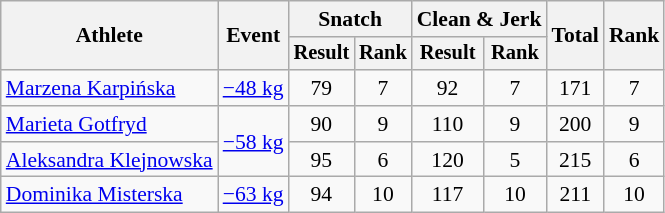<table class="wikitable" style="font-size:90%">
<tr>
<th rowspan="2">Athlete</th>
<th rowspan="2">Event</th>
<th colspan="2">Snatch</th>
<th colspan="2">Clean & Jerk</th>
<th rowspan="2">Total</th>
<th rowspan="2">Rank</th>
</tr>
<tr style="font-size:95%">
<th>Result</th>
<th>Rank</th>
<th>Result</th>
<th>Rank</th>
</tr>
<tr align=center>
<td align=left><a href='#'>Marzena Karpińska</a></td>
<td align=left><a href='#'>−48 kg</a></td>
<td>79</td>
<td>7</td>
<td>92</td>
<td>7</td>
<td>171</td>
<td>7</td>
</tr>
<tr align=center>
<td align=left><a href='#'>Marieta Gotfryd</a></td>
<td align=left rowspan=2><a href='#'>−58 kg</a></td>
<td>90</td>
<td>9</td>
<td>110</td>
<td>9</td>
<td>200</td>
<td>9</td>
</tr>
<tr align=center>
<td align=left><a href='#'>Aleksandra Klejnowska</a></td>
<td>95</td>
<td>6</td>
<td>120</td>
<td>5</td>
<td>215</td>
<td>6</td>
</tr>
<tr align=center>
<td align=left><a href='#'>Dominika Misterska</a></td>
<td align=left><a href='#'>−63 kg</a></td>
<td>94</td>
<td>10</td>
<td>117</td>
<td>10</td>
<td>211</td>
<td>10</td>
</tr>
</table>
